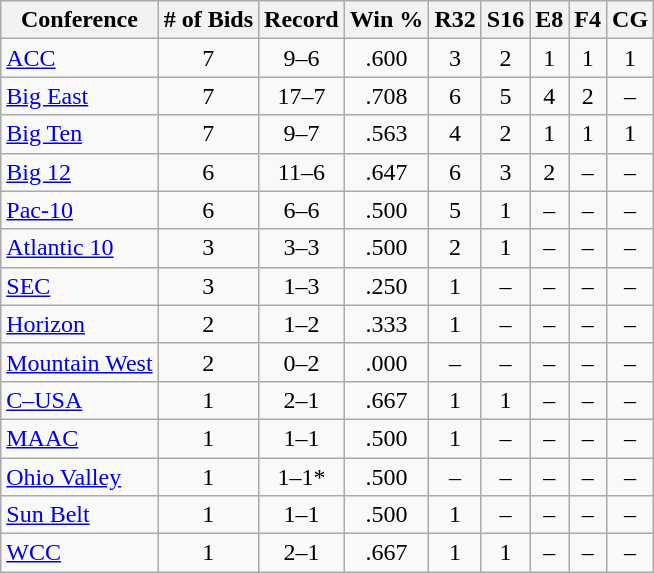<table class="wikitable sortable">
<tr>
<th>Conference</th>
<th># of Bids</th>
<th>Record</th>
<th>Win %</th>
<th>R32</th>
<th>S16</th>
<th>E8</th>
<th>F4</th>
<th>CG</th>
</tr>
<tr align="center">
<td align="left"><a href='#'>ACC</a></td>
<td>7</td>
<td>9–6</td>
<td>.600</td>
<td>3</td>
<td>2</td>
<td>1</td>
<td>1</td>
<td>1</td>
</tr>
<tr align="center">
<td align="left"><a href='#'>Big East</a></td>
<td>7</td>
<td>17–7</td>
<td>.708</td>
<td>6</td>
<td>5</td>
<td>4</td>
<td>2</td>
<td>–</td>
</tr>
<tr align="center">
<td align="left"><a href='#'>Big Ten</a></td>
<td>7</td>
<td>9–7</td>
<td>.563</td>
<td>4</td>
<td>2</td>
<td>1</td>
<td>1</td>
<td>1</td>
</tr>
<tr align="center">
<td align="left"><a href='#'>Big 12</a></td>
<td>6</td>
<td>11–6</td>
<td>.647</td>
<td>6</td>
<td>3</td>
<td>2</td>
<td>–</td>
<td>–</td>
</tr>
<tr align="center">
<td align="left"><a href='#'>Pac-10</a></td>
<td>6</td>
<td>6–6</td>
<td>.500</td>
<td>5</td>
<td>1</td>
<td>–</td>
<td>–</td>
<td>–</td>
</tr>
<tr align="center">
<td align="left"><a href='#'>Atlantic 10</a></td>
<td>3</td>
<td>3–3</td>
<td>.500</td>
<td>2</td>
<td>1</td>
<td>–</td>
<td>–</td>
<td>–</td>
</tr>
<tr align="center">
<td align="left"><a href='#'>SEC</a></td>
<td>3</td>
<td>1–3</td>
<td>.250</td>
<td>1</td>
<td>–</td>
<td>–</td>
<td>–</td>
<td>–</td>
</tr>
<tr align="center">
<td align="left"><a href='#'>Horizon</a></td>
<td>2</td>
<td>1–2</td>
<td>.333</td>
<td>1</td>
<td>–</td>
<td>–</td>
<td>–</td>
<td>–</td>
</tr>
<tr align="center">
<td align="left"><a href='#'>Mountain West</a></td>
<td>2</td>
<td>0–2</td>
<td>.000</td>
<td>–</td>
<td>–</td>
<td>–</td>
<td>–</td>
<td>–</td>
</tr>
<tr align="center">
<td align="left"><a href='#'>C–USA</a></td>
<td>1</td>
<td>2–1</td>
<td>.667</td>
<td>1</td>
<td>1</td>
<td>–</td>
<td>–</td>
<td>–</td>
</tr>
<tr align="center">
<td align="left"><a href='#'>MAAC</a></td>
<td>1</td>
<td>1–1</td>
<td>.500</td>
<td>1</td>
<td>–</td>
<td>–</td>
<td>–</td>
<td>–</td>
</tr>
<tr align="center">
<td align="left"><a href='#'>Ohio Valley</a></td>
<td>1</td>
<td>1–1*</td>
<td>.500</td>
<td>–</td>
<td>–</td>
<td>–</td>
<td>–</td>
<td>–</td>
</tr>
<tr align="center">
<td align="left"><a href='#'>Sun Belt</a></td>
<td>1</td>
<td>1–1</td>
<td>.500</td>
<td>1</td>
<td>–</td>
<td>–</td>
<td>–</td>
<td>–</td>
</tr>
<tr align="center">
<td align="left"><a href='#'>WCC</a></td>
<td>1</td>
<td>2–1</td>
<td>.667</td>
<td>1</td>
<td>1</td>
<td>–</td>
<td>–</td>
<td>–</td>
</tr>
</table>
